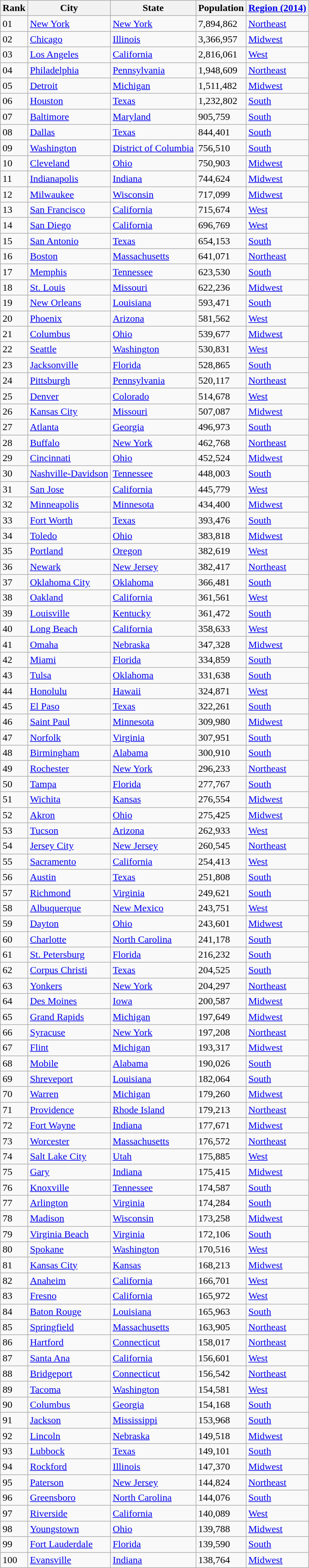<table class="wikitable sortable">
<tr>
<th>Rank</th>
<th>City</th>
<th>State</th>
<th>Population</th>
<th><a href='#'>Region (2014)</a></th>
</tr>
<tr>
<td>01</td>
<td><a href='#'>New York</a></td>
<td><a href='#'>New York</a></td>
<td>7,894,862</td>
<td><a href='#'>Northeast</a></td>
</tr>
<tr>
<td>02</td>
<td><a href='#'>Chicago</a></td>
<td><a href='#'>Illinois</a></td>
<td>3,366,957</td>
<td><a href='#'>Midwest</a></td>
</tr>
<tr>
<td>03</td>
<td><a href='#'>Los Angeles</a></td>
<td><a href='#'>California</a></td>
<td>2,816,061</td>
<td><a href='#'>West</a></td>
</tr>
<tr>
<td>04</td>
<td><a href='#'>Philadelphia</a></td>
<td><a href='#'>Pennsylvania</a></td>
<td>1,948,609</td>
<td><a href='#'>Northeast</a></td>
</tr>
<tr>
<td>05</td>
<td><a href='#'>Detroit</a></td>
<td><a href='#'>Michigan</a></td>
<td>1,511,482</td>
<td><a href='#'>Midwest</a></td>
</tr>
<tr>
<td>06</td>
<td><a href='#'>Houston</a></td>
<td><a href='#'>Texas</a></td>
<td>1,232,802</td>
<td><a href='#'>South</a></td>
</tr>
<tr>
<td>07</td>
<td><a href='#'>Baltimore</a></td>
<td><a href='#'>Maryland</a></td>
<td>905,759</td>
<td><a href='#'>South</a></td>
</tr>
<tr>
<td>08</td>
<td><a href='#'>Dallas</a></td>
<td><a href='#'>Texas</a></td>
<td>844,401</td>
<td><a href='#'>South</a></td>
</tr>
<tr>
<td>09</td>
<td><a href='#'>Washington</a></td>
<td><a href='#'>District of Columbia</a></td>
<td>756,510</td>
<td><a href='#'>South</a></td>
</tr>
<tr>
<td>10</td>
<td><a href='#'>Cleveland</a></td>
<td><a href='#'>Ohio</a></td>
<td>750,903</td>
<td><a href='#'>Midwest</a></td>
</tr>
<tr>
<td>11</td>
<td><a href='#'>Indianapolis</a></td>
<td><a href='#'>Indiana</a></td>
<td>744,624</td>
<td><a href='#'>Midwest</a></td>
</tr>
<tr>
<td>12</td>
<td><a href='#'>Milwaukee</a></td>
<td><a href='#'>Wisconsin</a></td>
<td>717,099</td>
<td><a href='#'>Midwest</a></td>
</tr>
<tr>
<td>13</td>
<td><a href='#'>San Francisco</a></td>
<td><a href='#'>California</a></td>
<td>715,674</td>
<td><a href='#'>West</a></td>
</tr>
<tr>
<td>14</td>
<td><a href='#'>San Diego</a></td>
<td><a href='#'>California</a></td>
<td>696,769</td>
<td><a href='#'>West</a></td>
</tr>
<tr>
<td>15</td>
<td><a href='#'>San Antonio</a></td>
<td><a href='#'>Texas</a></td>
<td>654,153</td>
<td><a href='#'>South</a></td>
</tr>
<tr>
<td>16</td>
<td><a href='#'>Boston</a></td>
<td><a href='#'>Massachusetts</a></td>
<td>641,071</td>
<td><a href='#'>Northeast</a></td>
</tr>
<tr>
<td>17</td>
<td><a href='#'>Memphis</a></td>
<td><a href='#'>Tennessee</a></td>
<td>623,530</td>
<td><a href='#'>South</a></td>
</tr>
<tr>
<td>18</td>
<td><a href='#'>St. Louis</a></td>
<td><a href='#'>Missouri</a></td>
<td>622,236</td>
<td><a href='#'>Midwest</a></td>
</tr>
<tr>
<td>19</td>
<td><a href='#'>New Orleans</a></td>
<td><a href='#'>Louisiana</a></td>
<td>593,471</td>
<td><a href='#'>South</a></td>
</tr>
<tr>
<td>20</td>
<td><a href='#'>Phoenix</a></td>
<td><a href='#'>Arizona</a></td>
<td>581,562</td>
<td><a href='#'>West</a></td>
</tr>
<tr>
<td>21</td>
<td><a href='#'>Columbus</a></td>
<td><a href='#'>Ohio</a></td>
<td>539,677</td>
<td><a href='#'>Midwest</a></td>
</tr>
<tr>
<td>22</td>
<td><a href='#'>Seattle</a></td>
<td><a href='#'>Washington</a></td>
<td>530,831</td>
<td><a href='#'>West</a></td>
</tr>
<tr>
<td>23</td>
<td><a href='#'>Jacksonville</a></td>
<td><a href='#'>Florida</a></td>
<td>528,865</td>
<td><a href='#'>South</a></td>
</tr>
<tr>
<td>24</td>
<td><a href='#'>Pittsburgh</a></td>
<td><a href='#'>Pennsylvania</a></td>
<td>520,117</td>
<td><a href='#'>Northeast</a></td>
</tr>
<tr>
<td>25</td>
<td><a href='#'>Denver</a></td>
<td><a href='#'>Colorado</a></td>
<td>514,678</td>
<td><a href='#'>West</a></td>
</tr>
<tr>
<td>26</td>
<td><a href='#'>Kansas City</a></td>
<td><a href='#'>Missouri</a></td>
<td>507,087</td>
<td><a href='#'>Midwest</a></td>
</tr>
<tr>
<td>27</td>
<td><a href='#'>Atlanta</a></td>
<td><a href='#'>Georgia</a></td>
<td>496,973</td>
<td><a href='#'>South</a></td>
</tr>
<tr>
<td>28</td>
<td><a href='#'>Buffalo</a></td>
<td><a href='#'>New York</a></td>
<td>462,768</td>
<td><a href='#'>Northeast</a></td>
</tr>
<tr>
<td>29</td>
<td><a href='#'>Cincinnati</a></td>
<td><a href='#'>Ohio</a></td>
<td>452,524</td>
<td><a href='#'>Midwest</a></td>
</tr>
<tr>
<td>30</td>
<td><a href='#'>Nashville-Davidson</a></td>
<td><a href='#'>Tennessee</a></td>
<td>448,003</td>
<td><a href='#'>South</a></td>
</tr>
<tr>
<td>31</td>
<td><a href='#'>San Jose</a></td>
<td><a href='#'>California</a></td>
<td>445,779</td>
<td><a href='#'>West</a></td>
</tr>
<tr>
<td>32</td>
<td><a href='#'>Minneapolis</a></td>
<td><a href='#'>Minnesota</a></td>
<td>434,400</td>
<td><a href='#'>Midwest</a></td>
</tr>
<tr>
<td>33</td>
<td><a href='#'>Fort Worth</a></td>
<td><a href='#'>Texas</a></td>
<td>393,476</td>
<td><a href='#'>South</a></td>
</tr>
<tr>
<td>34</td>
<td><a href='#'>Toledo</a></td>
<td><a href='#'>Ohio</a></td>
<td>383,818</td>
<td><a href='#'>Midwest</a></td>
</tr>
<tr>
<td>35</td>
<td><a href='#'>Portland</a></td>
<td><a href='#'>Oregon</a></td>
<td>382,619</td>
<td><a href='#'>West</a></td>
</tr>
<tr>
<td>36</td>
<td><a href='#'>Newark</a></td>
<td><a href='#'>New Jersey</a></td>
<td>382,417</td>
<td><a href='#'>Northeast</a></td>
</tr>
<tr>
<td>37</td>
<td><a href='#'>Oklahoma City</a></td>
<td><a href='#'>Oklahoma</a></td>
<td>366,481</td>
<td><a href='#'>South</a></td>
</tr>
<tr>
<td>38</td>
<td><a href='#'>Oakland</a></td>
<td><a href='#'>California</a></td>
<td>361,561</td>
<td><a href='#'>West</a></td>
</tr>
<tr>
<td>39</td>
<td><a href='#'>Louisville</a></td>
<td><a href='#'>Kentucky</a></td>
<td>361,472</td>
<td><a href='#'>South</a></td>
</tr>
<tr>
<td>40</td>
<td><a href='#'>Long Beach</a></td>
<td><a href='#'>California</a></td>
<td>358,633</td>
<td><a href='#'>West</a></td>
</tr>
<tr>
<td>41</td>
<td><a href='#'>Omaha</a></td>
<td><a href='#'>Nebraska</a></td>
<td>347,328</td>
<td><a href='#'>Midwest</a></td>
</tr>
<tr>
<td>42</td>
<td><a href='#'>Miami</a></td>
<td><a href='#'>Florida</a></td>
<td>334,859</td>
<td><a href='#'>South</a></td>
</tr>
<tr>
<td>43</td>
<td><a href='#'>Tulsa</a></td>
<td><a href='#'>Oklahoma</a></td>
<td>331,638</td>
<td><a href='#'>South</a></td>
</tr>
<tr>
<td>44</td>
<td><a href='#'>Honolulu</a></td>
<td><a href='#'>Hawaii</a></td>
<td>324,871</td>
<td><a href='#'>West</a></td>
</tr>
<tr>
<td>45</td>
<td><a href='#'>El Paso</a></td>
<td><a href='#'>Texas</a></td>
<td>322,261</td>
<td><a href='#'>South</a></td>
</tr>
<tr>
<td>46</td>
<td><a href='#'>Saint Paul</a></td>
<td><a href='#'>Minnesota</a></td>
<td>309,980</td>
<td><a href='#'>Midwest</a></td>
</tr>
<tr>
<td>47</td>
<td><a href='#'>Norfolk</a></td>
<td><a href='#'>Virginia</a></td>
<td>307,951</td>
<td><a href='#'>South</a></td>
</tr>
<tr>
<td>48</td>
<td><a href='#'>Birmingham</a></td>
<td><a href='#'>Alabama</a></td>
<td>300,910</td>
<td><a href='#'>South</a></td>
</tr>
<tr>
<td>49</td>
<td><a href='#'>Rochester</a></td>
<td><a href='#'>New York</a></td>
<td>296,233</td>
<td><a href='#'>Northeast</a></td>
</tr>
<tr>
<td>50</td>
<td><a href='#'>Tampa</a></td>
<td><a href='#'>Florida</a></td>
<td>277,767</td>
<td><a href='#'>South</a></td>
</tr>
<tr>
<td>51</td>
<td><a href='#'>Wichita</a></td>
<td><a href='#'>Kansas</a></td>
<td>276,554</td>
<td><a href='#'>Midwest</a></td>
</tr>
<tr>
<td>52</td>
<td><a href='#'>Akron</a></td>
<td><a href='#'>Ohio</a></td>
<td>275,425</td>
<td><a href='#'>Midwest</a></td>
</tr>
<tr>
<td>53</td>
<td><a href='#'>Tucson</a></td>
<td><a href='#'>Arizona</a></td>
<td>262,933</td>
<td><a href='#'>West</a></td>
</tr>
<tr>
<td>54</td>
<td><a href='#'>Jersey City</a></td>
<td><a href='#'>New Jersey</a></td>
<td>260,545</td>
<td><a href='#'>Northeast</a></td>
</tr>
<tr>
<td>55</td>
<td><a href='#'>Sacramento</a></td>
<td><a href='#'>California</a></td>
<td>254,413</td>
<td><a href='#'>West</a></td>
</tr>
<tr>
<td>56</td>
<td><a href='#'>Austin</a></td>
<td><a href='#'>Texas</a></td>
<td>251,808</td>
<td><a href='#'>South</a></td>
</tr>
<tr>
<td>57</td>
<td><a href='#'>Richmond</a></td>
<td><a href='#'>Virginia</a></td>
<td>249,621</td>
<td><a href='#'>South</a></td>
</tr>
<tr>
<td>58</td>
<td><a href='#'>Albuquerque</a></td>
<td><a href='#'>New Mexico</a></td>
<td>243,751</td>
<td><a href='#'>West</a></td>
</tr>
<tr>
<td>59</td>
<td><a href='#'>Dayton</a></td>
<td><a href='#'>Ohio</a></td>
<td>243,601</td>
<td><a href='#'>Midwest</a></td>
</tr>
<tr>
<td>60</td>
<td><a href='#'>Charlotte</a></td>
<td><a href='#'>North Carolina</a></td>
<td>241,178</td>
<td><a href='#'>South</a></td>
</tr>
<tr>
<td>61</td>
<td><a href='#'>St. Petersburg</a></td>
<td><a href='#'>Florida</a></td>
<td>216,232</td>
<td><a href='#'>South</a></td>
</tr>
<tr>
<td>62</td>
<td><a href='#'>Corpus Christi</a></td>
<td><a href='#'>Texas</a></td>
<td>204,525</td>
<td><a href='#'>South</a></td>
</tr>
<tr>
<td>63</td>
<td><a href='#'>Yonkers</a></td>
<td><a href='#'>New York</a></td>
<td>204,297</td>
<td><a href='#'>Northeast</a></td>
</tr>
<tr>
<td>64</td>
<td><a href='#'>Des Moines</a></td>
<td><a href='#'>Iowa</a></td>
<td>200,587</td>
<td><a href='#'>Midwest</a></td>
</tr>
<tr>
<td>65</td>
<td><a href='#'>Grand Rapids</a></td>
<td><a href='#'>Michigan</a></td>
<td>197,649</td>
<td><a href='#'>Midwest</a></td>
</tr>
<tr>
<td>66</td>
<td><a href='#'>Syracuse</a></td>
<td><a href='#'>New York</a></td>
<td>197,208</td>
<td><a href='#'>Northeast</a></td>
</tr>
<tr>
<td>67</td>
<td><a href='#'>Flint</a></td>
<td><a href='#'>Michigan</a></td>
<td>193,317</td>
<td><a href='#'>Midwest</a></td>
</tr>
<tr>
<td>68</td>
<td><a href='#'>Mobile</a></td>
<td><a href='#'>Alabama</a></td>
<td>190,026</td>
<td><a href='#'>South</a></td>
</tr>
<tr>
<td>69</td>
<td><a href='#'>Shreveport</a></td>
<td><a href='#'>Louisiana</a></td>
<td>182,064</td>
<td><a href='#'>South</a></td>
</tr>
<tr>
<td>70</td>
<td><a href='#'>Warren</a></td>
<td><a href='#'>Michigan</a></td>
<td>179,260</td>
<td><a href='#'>Midwest</a></td>
</tr>
<tr>
<td>71</td>
<td><a href='#'>Providence</a></td>
<td><a href='#'>Rhode Island</a></td>
<td>179,213</td>
<td><a href='#'>Northeast</a></td>
</tr>
<tr>
<td>72</td>
<td><a href='#'>Fort Wayne</a></td>
<td><a href='#'>Indiana</a></td>
<td>177,671</td>
<td><a href='#'>Midwest</a></td>
</tr>
<tr>
<td>73</td>
<td><a href='#'>Worcester</a></td>
<td><a href='#'>Massachusetts</a></td>
<td>176,572</td>
<td><a href='#'>Northeast</a></td>
</tr>
<tr>
<td>74</td>
<td><a href='#'>Salt Lake City</a></td>
<td><a href='#'>Utah</a></td>
<td>175,885</td>
<td><a href='#'>West</a></td>
</tr>
<tr>
<td>75</td>
<td><a href='#'>Gary</a></td>
<td><a href='#'>Indiana</a></td>
<td>175,415</td>
<td><a href='#'>Midwest</a></td>
</tr>
<tr>
<td>76</td>
<td><a href='#'>Knoxville</a></td>
<td><a href='#'>Tennessee</a></td>
<td>174,587</td>
<td><a href='#'>South</a></td>
</tr>
<tr>
<td>77</td>
<td><a href='#'>Arlington</a></td>
<td><a href='#'>Virginia</a></td>
<td>174,284</td>
<td><a href='#'>South</a></td>
</tr>
<tr>
<td>78</td>
<td><a href='#'>Madison</a></td>
<td><a href='#'>Wisconsin</a></td>
<td>173,258</td>
<td><a href='#'>Midwest</a></td>
</tr>
<tr>
<td>79</td>
<td><a href='#'>Virginia Beach</a></td>
<td><a href='#'>Virginia</a></td>
<td>172,106</td>
<td><a href='#'>South</a></td>
</tr>
<tr>
<td>80</td>
<td><a href='#'>Spokane</a></td>
<td><a href='#'>Washington</a></td>
<td>170,516</td>
<td><a href='#'>West</a></td>
</tr>
<tr>
<td>81</td>
<td><a href='#'>Kansas City</a></td>
<td><a href='#'>Kansas</a></td>
<td>168,213</td>
<td><a href='#'>Midwest</a></td>
</tr>
<tr>
<td>82</td>
<td><a href='#'>Anaheim</a></td>
<td><a href='#'>California</a></td>
<td>166,701</td>
<td><a href='#'>West</a></td>
</tr>
<tr>
<td>83</td>
<td><a href='#'>Fresno</a></td>
<td><a href='#'>California</a></td>
<td>165,972</td>
<td><a href='#'>West</a></td>
</tr>
<tr>
<td>84</td>
<td><a href='#'>Baton Rouge</a></td>
<td><a href='#'>Louisiana</a></td>
<td>165,963</td>
<td><a href='#'>South</a></td>
</tr>
<tr>
<td>85</td>
<td><a href='#'>Springfield</a></td>
<td><a href='#'>Massachusetts</a></td>
<td>163,905</td>
<td><a href='#'>Northeast</a></td>
</tr>
<tr>
<td>86</td>
<td><a href='#'>Hartford</a></td>
<td><a href='#'>Connecticut</a></td>
<td>158,017</td>
<td><a href='#'>Northeast</a></td>
</tr>
<tr>
<td>87</td>
<td><a href='#'>Santa Ana</a></td>
<td><a href='#'>California</a></td>
<td>156,601</td>
<td><a href='#'>West</a></td>
</tr>
<tr>
<td>88</td>
<td><a href='#'>Bridgeport</a></td>
<td><a href='#'>Connecticut</a></td>
<td>156,542</td>
<td><a href='#'>Northeast</a></td>
</tr>
<tr>
<td>89</td>
<td><a href='#'>Tacoma</a></td>
<td><a href='#'>Washington</a></td>
<td>154,581</td>
<td><a href='#'>West</a></td>
</tr>
<tr>
<td>90</td>
<td><a href='#'>Columbus</a></td>
<td><a href='#'>Georgia</a></td>
<td>154,168</td>
<td><a href='#'>South</a></td>
</tr>
<tr>
<td>91</td>
<td><a href='#'>Jackson</a></td>
<td><a href='#'>Mississippi</a></td>
<td>153,968</td>
<td><a href='#'>South</a></td>
</tr>
<tr>
<td>92</td>
<td><a href='#'>Lincoln</a></td>
<td><a href='#'>Nebraska</a></td>
<td>149,518</td>
<td><a href='#'>Midwest</a></td>
</tr>
<tr>
<td>93</td>
<td><a href='#'>Lubbock</a></td>
<td><a href='#'>Texas</a></td>
<td>149,101</td>
<td><a href='#'>South</a></td>
</tr>
<tr>
<td>94</td>
<td><a href='#'>Rockford</a></td>
<td><a href='#'>Illinois</a></td>
<td>147,370</td>
<td><a href='#'>Midwest</a></td>
</tr>
<tr>
<td>95</td>
<td><a href='#'>Paterson</a></td>
<td><a href='#'>New Jersey</a></td>
<td>144,824</td>
<td><a href='#'>Northeast</a></td>
</tr>
<tr>
<td>96</td>
<td><a href='#'>Greensboro</a></td>
<td><a href='#'>North Carolina</a></td>
<td>144,076</td>
<td><a href='#'>South</a></td>
</tr>
<tr>
<td>97</td>
<td><a href='#'>Riverside</a></td>
<td><a href='#'>California</a></td>
<td>140,089</td>
<td><a href='#'>West</a></td>
</tr>
<tr>
<td>98</td>
<td><a href='#'>Youngstown</a></td>
<td><a href='#'>Ohio</a></td>
<td>139,788</td>
<td><a href='#'>Midwest</a></td>
</tr>
<tr>
<td>99</td>
<td><a href='#'>Fort Lauderdale</a></td>
<td><a href='#'>Florida</a></td>
<td>139,590</td>
<td><a href='#'>South</a></td>
</tr>
<tr>
<td>100</td>
<td><a href='#'>Evansville</a></td>
<td><a href='#'>Indiana</a></td>
<td>138,764</td>
<td><a href='#'>Midwest</a></td>
</tr>
</table>
